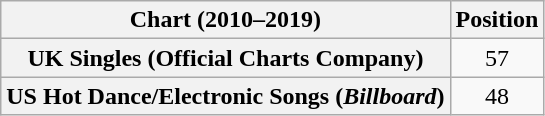<table class="wikitable sortable plainrowheaders" style="text-align:center">
<tr>
<th scope="col">Chart (2010–2019)</th>
<th scope="col">Position</th>
</tr>
<tr>
<th scope="row">UK Singles (Official Charts Company)</th>
<td>57</td>
</tr>
<tr>
<th scope="row">US Hot Dance/Electronic Songs (<em>Billboard</em>)</th>
<td>48</td>
</tr>
</table>
